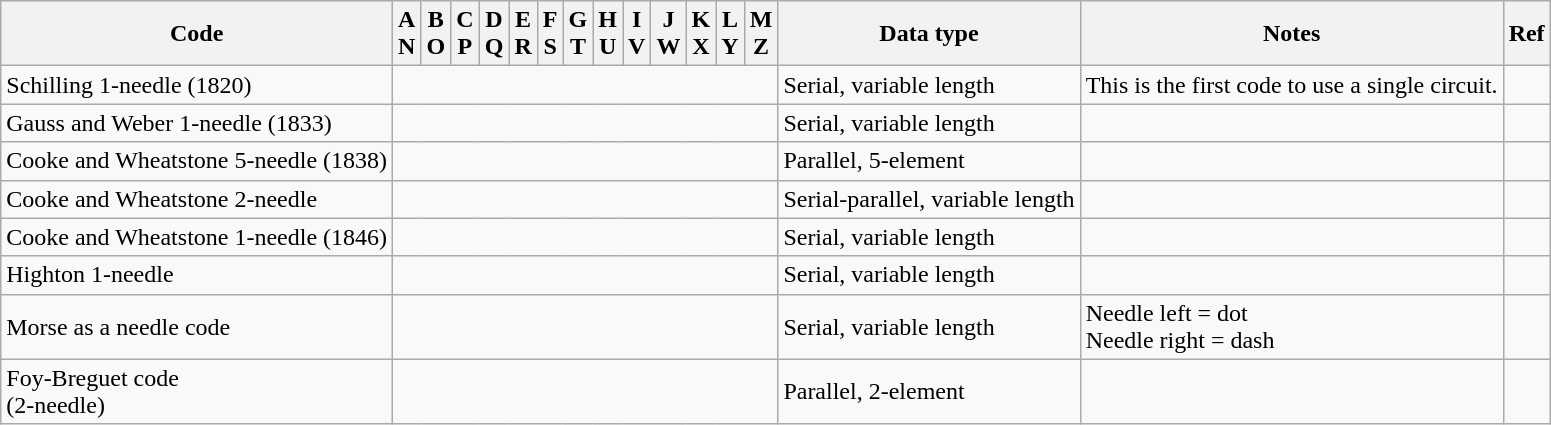<table class="wikitable">
<tr>
<th>Code</th>
<th>A<br>N</th>
<th>B<br>O</th>
<th>C<br>P</th>
<th>D<br>Q</th>
<th>E<br>R</th>
<th>F<br>S</th>
<th>G<br>T</th>
<th>H<br>U</th>
<th>I<br>V</th>
<th>J<br>W</th>
<th>K<br>X</th>
<th>L<br>Y</th>
<th>M<br>Z</th>
<th>Data type</th>
<th>Notes</th>
<th>Ref</th>
</tr>
<tr>
<td>Schilling 1-needle (1820)</td>
<td colspan="13"></td>
<td>Serial, variable length</td>
<td>This is the first code to use a single circuit.<br></td>
<td></td>
</tr>
<tr>
<td>Gauss and Weber 1-needle (1833)</td>
<td colspan="13"></td>
<td>Serial, variable length</td>
<td><br></td>
<td></td>
</tr>
<tr>
<td>Cooke and Wheatstone 5-needle (1838)</td>
<td colspan="13"></td>
<td>Parallel, 5-element</td>
<td></td>
<td></td>
</tr>
<tr>
<td>Cooke and Wheatstone 2-needle</td>
<td colspan="13"></td>
<td>Serial-parallel, variable length</td>
<td></td>
<td></td>
</tr>
<tr>
<td>Cooke and Wheatstone 1-needle (1846)</td>
<td colspan="13"></td>
<td>Serial, variable length</td>
<td><br></td>
<td></td>
</tr>
<tr>
<td>Highton 1-needle</td>
<td colspan="13"></td>
<td>Serial, variable length</td>
<td><br></td>
<td></td>
</tr>
<tr>
<td>Morse as a needle code</td>
<td colspan="13"></td>
<td>Serial, variable length</td>
<td>Needle left = dot<br>Needle right = dash<br></td>
<td></td>
</tr>
<tr>
<td>Foy-Breguet code<br>(2-needle)</td>
<td colspan="13"></td>
<td>Parallel, 2-element</td>
<td></td>
<td></td>
</tr>
</table>
